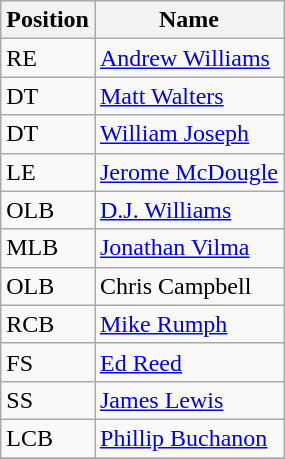<table class="wikitable">
<tr>
<th>Position</th>
<th>Name</th>
</tr>
<tr>
<td>RE</td>
<td><a href='#'>Andrew Williams</a></td>
</tr>
<tr>
<td>DT</td>
<td><a href='#'>Matt Walters</a></td>
</tr>
<tr>
<td>DT</td>
<td><a href='#'>William Joseph</a></td>
</tr>
<tr>
<td>LE</td>
<td><a href='#'>Jerome McDougle</a></td>
</tr>
<tr>
<td>OLB</td>
<td><a href='#'>D.J. Williams</a></td>
</tr>
<tr>
<td>MLB</td>
<td><a href='#'>Jonathan Vilma</a></td>
</tr>
<tr>
<td>OLB</td>
<td>Chris Campbell</td>
</tr>
<tr>
<td>RCB</td>
<td><a href='#'>Mike Rumph</a></td>
</tr>
<tr>
<td>FS</td>
<td><a href='#'>Ed Reed</a></td>
</tr>
<tr>
<td>SS</td>
<td><a href='#'>James Lewis</a></td>
</tr>
<tr>
<td>LCB</td>
<td><a href='#'>Phillip Buchanon</a></td>
</tr>
<tr>
</tr>
</table>
